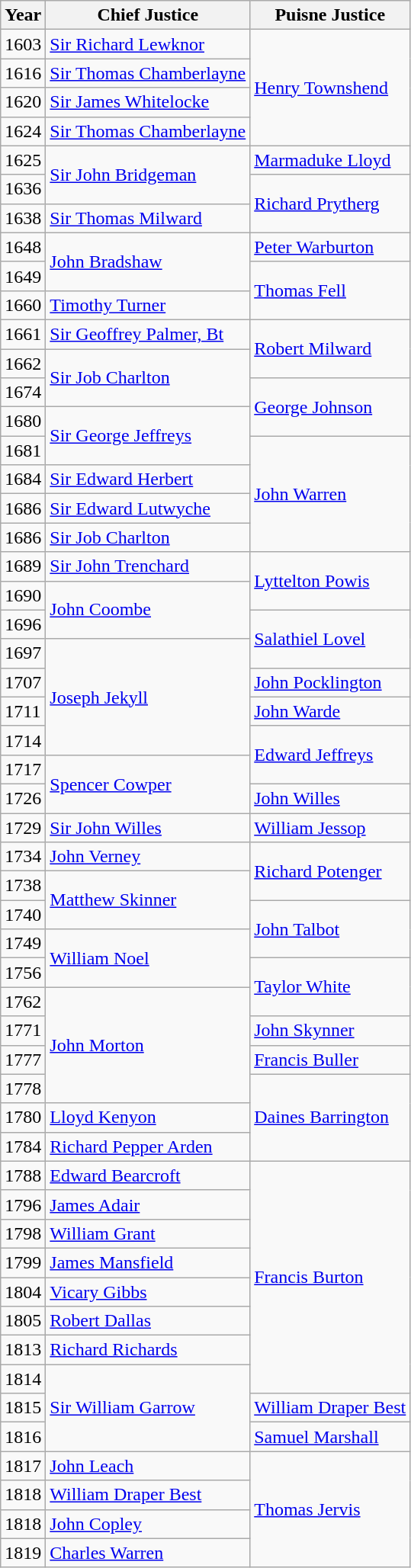<table class="wikitable">
<tr>
<th>Year</th>
<th>Chief Justice</th>
<th>Puisne Justice</th>
</tr>
<tr>
<td>1603</td>
<td><a href='#'>Sir Richard Lewknor</a></td>
<td rowspan=4><a href='#'>Henry Townshend</a></td>
</tr>
<tr>
<td>1616</td>
<td><a href='#'>Sir Thomas Chamberlayne</a></td>
</tr>
<tr>
<td>1620</td>
<td><a href='#'>Sir James Whitelocke</a></td>
</tr>
<tr>
<td>1624</td>
<td><a href='#'>Sir Thomas Chamberlayne</a></td>
</tr>
<tr>
<td>1625</td>
<td rowspan=2><a href='#'>Sir John Bridgeman</a></td>
<td><a href='#'>Marmaduke Lloyd</a></td>
</tr>
<tr>
<td>1636</td>
<td rowspan=2><a href='#'>Richard Prytherg</a></td>
</tr>
<tr>
<td>1638</td>
<td><a href='#'>Sir Thomas Milward</a></td>
</tr>
<tr>
<td>1648</td>
<td rowspan=2><a href='#'>John Bradshaw</a></td>
<td><a href='#'>Peter Warburton</a></td>
</tr>
<tr>
<td>1649</td>
<td rowspan=2><a href='#'>Thomas Fell</a></td>
</tr>
<tr>
<td>1660</td>
<td><a href='#'>Timothy Turner</a></td>
</tr>
<tr>
<td>1661</td>
<td><a href='#'>Sir Geoffrey Palmer, Bt</a></td>
<td rowspan=2><a href='#'>Robert Milward</a></td>
</tr>
<tr>
<td>1662</td>
<td rowspan=2><a href='#'>Sir Job Charlton</a></td>
</tr>
<tr>
<td>1674</td>
<td rowspan=2><a href='#'>George Johnson</a></td>
</tr>
<tr>
<td>1680</td>
<td rowspan=2><a href='#'>Sir George Jeffreys</a></td>
</tr>
<tr>
<td>1681</td>
<td rowspan=4><a href='#'>John Warren</a></td>
</tr>
<tr>
<td>1684</td>
<td><a href='#'>Sir Edward Herbert</a></td>
</tr>
<tr>
<td>1686</td>
<td><a href='#'>Sir Edward Lutwyche</a></td>
</tr>
<tr>
<td>1686</td>
<td><a href='#'>Sir Job Charlton</a></td>
</tr>
<tr>
<td>1689</td>
<td><a href='#'>Sir John Trenchard</a></td>
<td rowspan=2><a href='#'>Lyttelton Powis</a></td>
</tr>
<tr>
<td>1690</td>
<td rowspan=2><a href='#'>John Coombe</a></td>
</tr>
<tr>
<td>1696</td>
<td rowspan=2><a href='#'>Salathiel Lovel</a></td>
</tr>
<tr>
<td>1697</td>
<td rowspan=4><a href='#'>Joseph Jekyll</a></td>
</tr>
<tr>
<td>1707</td>
<td><a href='#'>John Pocklington</a></td>
</tr>
<tr>
<td>1711</td>
<td><a href='#'>John Warde</a></td>
</tr>
<tr>
<td>1714</td>
<td rowspan=2><a href='#'>Edward Jeffreys</a></td>
</tr>
<tr>
<td>1717</td>
<td rowspan=2><a href='#'>Spencer Cowper</a></td>
</tr>
<tr>
<td>1726</td>
<td><a href='#'>John Willes</a></td>
</tr>
<tr>
<td>1729</td>
<td><a href='#'>Sir John Willes</a></td>
<td><a href='#'>William Jessop</a></td>
</tr>
<tr>
<td>1734</td>
<td><a href='#'>John Verney</a></td>
<td rowspan=2><a href='#'>Richard Potenger</a></td>
</tr>
<tr>
<td>1738</td>
<td rowspan=2><a href='#'>Matthew Skinner</a></td>
</tr>
<tr>
<td>1740</td>
<td rowspan=2><a href='#'>John Talbot</a></td>
</tr>
<tr>
<td>1749</td>
<td rowspan=2><a href='#'>William Noel</a></td>
</tr>
<tr>
<td>1756</td>
<td rowspan=2><a href='#'>Taylor White</a></td>
</tr>
<tr>
<td>1762</td>
<td rowspan=4><a href='#'>John Morton</a></td>
</tr>
<tr>
<td>1771</td>
<td><a href='#'>John Skynner</a></td>
</tr>
<tr>
<td>1777</td>
<td><a href='#'>Francis Buller</a></td>
</tr>
<tr>
<td>1778</td>
<td rowspan=3><a href='#'>Daines Barrington</a></td>
</tr>
<tr>
<td>1780</td>
<td><a href='#'>Lloyd Kenyon</a></td>
</tr>
<tr>
<td>1784</td>
<td><a href='#'>Richard Pepper Arden</a></td>
</tr>
<tr>
<td>1788</td>
<td><a href='#'>Edward Bearcroft</a></td>
<td rowspan=8><a href='#'>Francis Burton</a></td>
</tr>
<tr>
<td>1796</td>
<td><a href='#'>James Adair</a></td>
</tr>
<tr>
<td>1798</td>
<td><a href='#'>William Grant</a></td>
</tr>
<tr>
<td>1799</td>
<td><a href='#'>James Mansfield</a></td>
</tr>
<tr>
<td>1804</td>
<td><a href='#'>Vicary Gibbs</a></td>
</tr>
<tr>
<td>1805</td>
<td><a href='#'>Robert Dallas</a></td>
</tr>
<tr>
<td>1813</td>
<td><a href='#'>Richard Richards</a></td>
</tr>
<tr>
<td>1814</td>
<td rowspan=3><a href='#'>Sir William Garrow</a></td>
</tr>
<tr>
<td>1815</td>
<td><a href='#'>William Draper Best</a></td>
</tr>
<tr>
<td>1816</td>
<td><a href='#'>Samuel Marshall</a></td>
</tr>
<tr>
<td>1817</td>
<td><a href='#'>John Leach</a></td>
<td rowspan=4><a href='#'>Thomas Jervis</a></td>
</tr>
<tr>
<td>1818</td>
<td><a href='#'>William Draper Best</a></td>
</tr>
<tr>
<td>1818</td>
<td><a href='#'>John Copley</a></td>
</tr>
<tr>
<td>1819</td>
<td><a href='#'>Charles Warren</a></td>
</tr>
</table>
